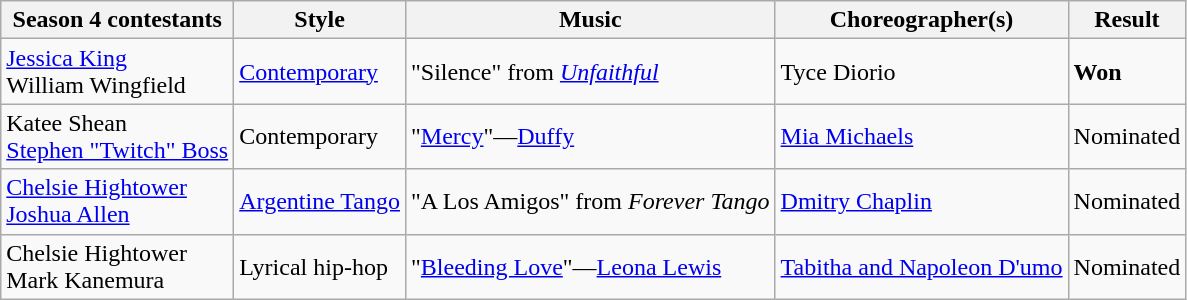<table class="wikitable">
<tr>
<th>Season 4 contestants</th>
<th>Style</th>
<th>Music</th>
<th>Choreographer(s)</th>
<th>Result</th>
</tr>
<tr>
<td><a href='#'>Jessica King</a><br>William Wingfield</td>
<td><a href='#'>Contemporary</a></td>
<td>"Silence" from <em><a href='#'>Unfaithful</a></em></td>
<td>Tyce Diorio</td>
<td><strong>Won</strong></td>
</tr>
<tr>
<td>Katee Shean<br><a href='#'>Stephen "Twitch" Boss</a></td>
<td>Contemporary</td>
<td>"<a href='#'>Mercy</a>"—<a href='#'>Duffy</a></td>
<td><a href='#'>Mia Michaels</a></td>
<td>Nominated</td>
</tr>
<tr>
<td><a href='#'>Chelsie Hightower</a><br><a href='#'>Joshua Allen</a></td>
<td><a href='#'>Argentine Tango</a></td>
<td>"A Los Amigos" from <em>Forever Tango</em></td>
<td><a href='#'>Dmitry Chaplin</a></td>
<td>Nominated</td>
</tr>
<tr>
<td>Chelsie Hightower<br>Mark Kanemura</td>
<td>Lyrical hip-hop</td>
<td>"<a href='#'>Bleeding Love</a>"—<a href='#'>Leona Lewis</a></td>
<td><a href='#'>Tabitha and Napoleon D'umo</a></td>
<td>Nominated</td>
</tr>
</table>
